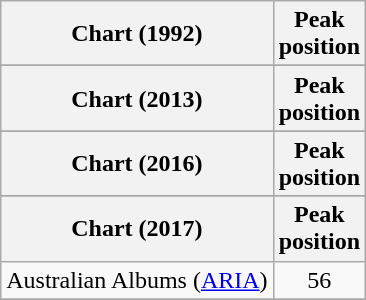<table class="wikitable" border="1">
<tr>
<th>Chart (1992)</th>
<th>Peak<br>position</th>
</tr>
<tr>
</tr>
<tr>
</tr>
<tr>
<th>Chart (2013)</th>
<th>Peak<br>position</th>
</tr>
<tr>
</tr>
<tr>
<th>Chart (2016)</th>
<th>Peak<br>position</th>
</tr>
<tr>
</tr>
<tr>
<th>Chart (2017)</th>
<th>Peak<br>position</th>
</tr>
<tr>
<td>Australian Albums (<a href='#'>ARIA</a>)</td>
<td align="center">56</td>
</tr>
<tr>
</tr>
<tr>
</tr>
<tr>
</tr>
<tr>
</tr>
<tr>
</tr>
<tr>
</tr>
<tr>
</tr>
</table>
